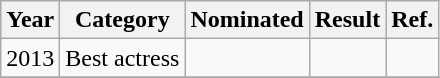<table class="wikitable">
<tr>
<th>Year</th>
<th>Category</th>
<th>Nominated</th>
<th>Result</th>
<th>Ref.</th>
</tr>
<tr>
<td>2013</td>
<td>Best actress</td>
<td></td>
<td></td>
<td></td>
</tr>
<tr>
</tr>
</table>
